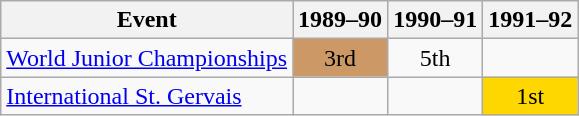<table class="wikitable" style="text-align:center">
<tr>
<th>Event</th>
<th>1989–90</th>
<th>1990–91</th>
<th>1991–92</th>
</tr>
<tr>
<td align=left><a href='#'>World Junior Championships</a></td>
<td bgcolor=cc9966>3rd</td>
<td>5th</td>
<td></td>
</tr>
<tr>
<td align=left><a href='#'>International St. Gervais</a></td>
<td></td>
<td></td>
<td bgcolor=gold>1st</td>
</tr>
</table>
